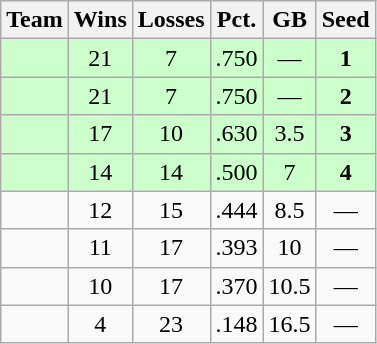<table class=wikitable>
<tr>
<th>Team</th>
<th>Wins</th>
<th>Losses</th>
<th>Pct.</th>
<th>GB</th>
<th>Seed</th>
</tr>
<tr bgcolor=ccffcc align=center>
<td></td>
<td>21</td>
<td>7</td>
<td>.750</td>
<td>—</td>
<td><strong>1</strong></td>
</tr>
<tr bgcolor=ccffcc align=center>
<td></td>
<td>21</td>
<td>7</td>
<td>.750</td>
<td>—</td>
<td><strong>2</strong></td>
</tr>
<tr bgcolor=ccffcc align=center>
<td></td>
<td>17</td>
<td>10</td>
<td>.630</td>
<td>3.5</td>
<td><strong>3</strong></td>
</tr>
<tr bgcolor=ccffcc align=center>
<td></td>
<td>14</td>
<td>14</td>
<td>.500</td>
<td>7</td>
<td><strong>4</strong></td>
</tr>
<tr align=center>
<td></td>
<td>12</td>
<td>15</td>
<td>.444</td>
<td>8.5</td>
<td>—</td>
</tr>
<tr align=center>
<td></td>
<td>11</td>
<td>17</td>
<td>.393</td>
<td>10</td>
<td>—</td>
</tr>
<tr align=center>
<td></td>
<td>10</td>
<td>17</td>
<td>.370</td>
<td>10.5</td>
<td>—</td>
</tr>
<tr align=center>
<td></td>
<td>4</td>
<td>23</td>
<td>.148</td>
<td>16.5</td>
<td>—</td>
</tr>
</table>
